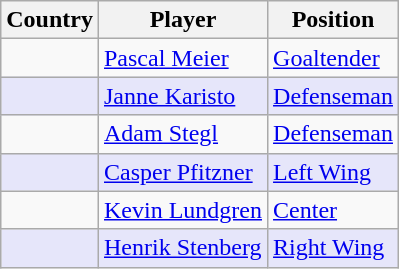<table class="wikitable">
<tr>
<th>Country</th>
<th>Player</th>
<th>Position</th>
</tr>
<tr>
<td></td>
<td><a href='#'>Pascal Meier</a></td>
<td><a href='#'>Goaltender</a></td>
</tr>
<tr bgcolor="E6E6FA">
<td></td>
<td><a href='#'>Janne Karisto</a></td>
<td><a href='#'>Defenseman</a></td>
</tr>
<tr>
<td></td>
<td><a href='#'>Adam Stegl</a></td>
<td><a href='#'>Defenseman</a></td>
</tr>
<tr bgcolor="E6E6FA">
<td></td>
<td><a href='#'>Casper Pfitzner</a></td>
<td><a href='#'>Left Wing</a></td>
</tr>
<tr>
<td></td>
<td><a href='#'>Kevin Lundgren</a></td>
<td><a href='#'>Center</a></td>
</tr>
<tr bgcolor="E6E6FA">
<td></td>
<td><a href='#'>Henrik Stenberg</a></td>
<td><a href='#'>Right Wing</a></td>
</tr>
</table>
